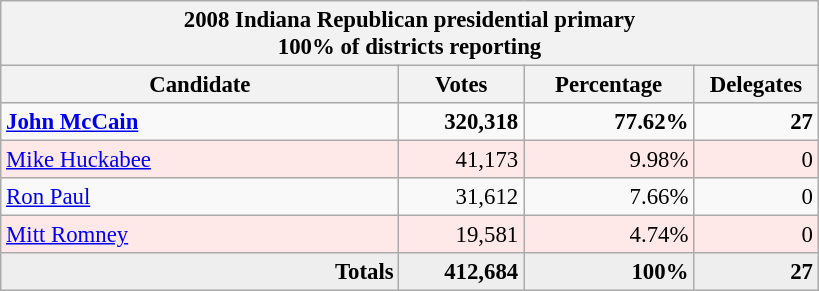<table class="wikitable" style="font-size:95%; text-align:right;">
<tr>
<th colspan="4">2008 Indiana Republican presidential primary<br>100% of districts reporting</th>
</tr>
<tr>
<th style="width: 17em">Candidate</th>
<th style="width: 5em">Votes</th>
<th style="width: 7em">Percentage</th>
<th style="width: 5em">Delegates</th>
</tr>
<tr>
<td align="left"><strong><a href='#'>John McCain</a></strong></td>
<td><strong>320,318</strong></td>
<td><strong>77.62%</strong></td>
<td><strong>27</strong></td>
</tr>
<tr bgcolor="#FFE8E8">
<td align="left"><a href='#'>Mike Huckabee</a></td>
<td>41,173</td>
<td>9.98%</td>
<td>0</td>
</tr>
<tr>
<td align="left"><a href='#'>Ron Paul</a></td>
<td>31,612</td>
<td>7.66%</td>
<td>0</td>
</tr>
<tr bgcolor="#FFE8E8">
<td align="left"><a href='#'>Mitt Romney</a></td>
<td>19,581</td>
<td>4.74%</td>
<td>0</td>
</tr>
<tr bgcolor="#EEEEEE" style="margin-right:0.5em">
<td><strong>Totals</strong></td>
<td><strong>412,684</strong></td>
<td><strong>100%</strong></td>
<td><strong>27</strong></td>
</tr>
</table>
